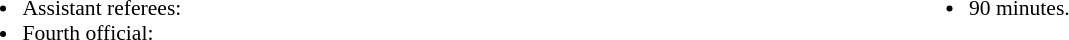<table style="width:100%; font-size:90%">
<tr>
<td style="width:50%; vertical-align:top"><br><ul><li>Assistant referees:</li><li>Fourth official:</li></ul></td>
<td style="width:50%; vertical-align:top"><br><ul><li>90 minutes.</li></ul></td>
</tr>
</table>
